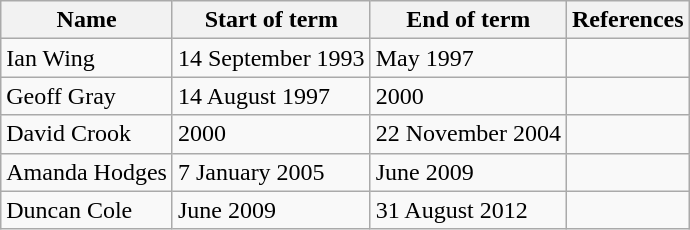<table class="wikitable">
<tr>
<th>Name</th>
<th>Start of term</th>
<th>End of term</th>
<th>References</th>
</tr>
<tr>
<td>Ian Wing</td>
<td>14 September 1993</td>
<td>May 1997</td>
<td></td>
</tr>
<tr>
<td>Geoff Gray</td>
<td>14 August 1997</td>
<td>2000</td>
<td></td>
</tr>
<tr>
<td>David Crook</td>
<td>2000</td>
<td>22 November 2004</td>
<td></td>
</tr>
<tr>
<td>Amanda Hodges</td>
<td>7 January 2005</td>
<td>June 2009</td>
<td></td>
</tr>
<tr>
<td>Duncan Cole</td>
<td>June 2009</td>
<td>31 August 2012</td>
<td></td>
</tr>
</table>
